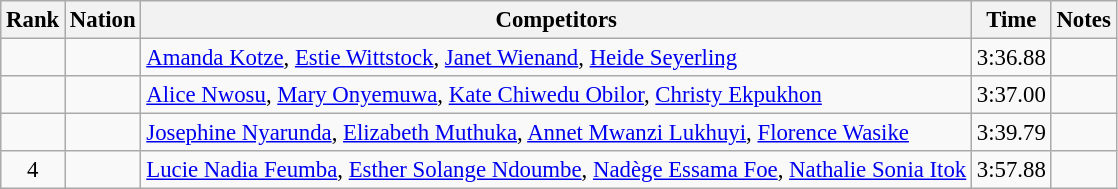<table class="wikitable sortable" style="text-align:center; font-size:95%">
<tr>
<th>Rank</th>
<th>Nation</th>
<th>Competitors</th>
<th>Time</th>
<th>Notes</th>
</tr>
<tr>
<td></td>
<td align=left></td>
<td align=left><a href='#'>Amanda Kotze</a>, <a href='#'>Estie Wittstock</a>, <a href='#'>Janet Wienand</a>, <a href='#'>Heide Seyerling</a></td>
<td>3:36.88</td>
<td></td>
</tr>
<tr>
<td></td>
<td align=left></td>
<td align=left><a href='#'>Alice Nwosu</a>, <a href='#'>Mary Onyemuwa</a>, <a href='#'>Kate Chiwedu Obilor</a>, <a href='#'>Christy Ekpukhon</a></td>
<td>3:37.00</td>
<td></td>
</tr>
<tr>
<td></td>
<td align=left></td>
<td align=left><a href='#'>Josephine Nyarunda</a>, <a href='#'>Elizabeth Muthuka</a>, <a href='#'>Annet Mwanzi Lukhuyi</a>, <a href='#'>Florence Wasike</a></td>
<td>3:39.79</td>
<td></td>
</tr>
<tr>
<td>4</td>
<td align=left></td>
<td align=left><a href='#'>Lucie Nadia Feumba</a>, <a href='#'>Esther Solange Ndoumbe</a>, <a href='#'>Nadège Essama Foe</a>, <a href='#'>Nathalie Sonia Itok</a></td>
<td>3:57.88</td>
<td></td>
</tr>
</table>
